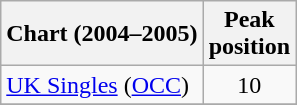<table class="wikitable sortable">
<tr>
<th>Chart (2004–2005)</th>
<th>Peak<br>position</th>
</tr>
<tr>
<td><a href='#'>UK Singles</a> (<a href='#'>OCC</a>)</td>
<td align="center">10</td>
</tr>
<tr>
</tr>
</table>
